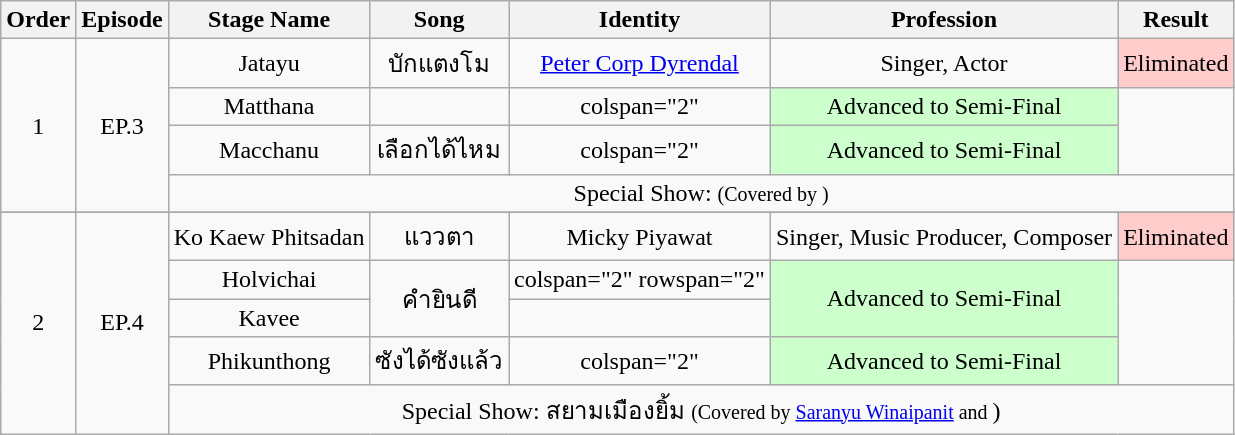<table class="wikitable" style="text-align:center">
<tr>
<th>Order</th>
<th>Episode</th>
<th>Stage Name</th>
<th>Song</th>
<th>Identity</th>
<th>Profession</th>
<th>Result</th>
</tr>
<tr>
<td rowspan="4">1</td>
<td rowspan="4">EP.3</td>
<td>Jatayu</td>
<td>บักแตงโม</td>
<td><a href='#'>Peter Corp Dyrendal</a></td>
<td>Singer, Actor</td>
<td style="text-align:center; background:#ffcccc;">Eliminated</td>
</tr>
<tr>
<td>Matthana</td>
<td></td>
<td>colspan="2"  </td>
<td style="text-align:center; background:#ccffcc;">Advanced to Semi-Final</td>
</tr>
<tr>
<td>Macchanu</td>
<td>เลือกได้ไหม</td>
<td>colspan="2"  </td>
<td style="text-align:center; background:#ccffcc;">Advanced to Semi-Final</td>
</tr>
<tr>
<td colspan="5">Special Show:  <small>(Covered by )</small></td>
</tr>
<tr>
</tr>
<tr>
</tr>
<tr>
</tr>
<tr>
</tr>
<tr>
<td rowspan="6">2</td>
<td rowspan="6">EP.4</td>
</tr>
<tr>
<td>Ko Kaew Phitsadan</td>
<td>แววตา</td>
<td>Micky Piyawat</td>
<td>Singer, Music Producer, Composer</td>
<td style="text-align:center; background:#ffcccc;">Eliminated</td>
</tr>
<tr>
<td>Holvichai</td>
<td rowspan="2">คำยินดี</td>
<td>colspan="2" rowspan="2" </td>
<td rowspan="2" style="text-align:center; background:#ccffcc;">Advanced to Semi-Final</td>
</tr>
<tr>
<td style="text-align:center;">Kavee</td>
</tr>
<tr>
<td>Phikunthong</td>
<td>ซังได้ซังแล้ว</td>
<td>colspan="2"  </td>
<td style="text-align:center; background:#ccffcc;">Advanced to Semi-Final</td>
</tr>
<tr>
<td colspan="6">Special Show: สยามเมืองยิ้ม <small>(Covered by <a href='#'>Saranyu Winaipanit</a> and </small>)</td>
</tr>
</table>
